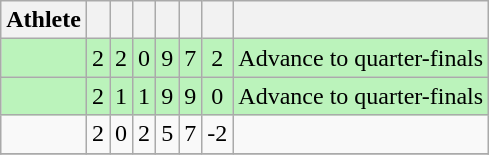<table class=wikitable style="text-align:center">
<tr>
<th>Athlete</th>
<th></th>
<th></th>
<th></th>
<th></th>
<th></th>
<th></th>
<th></th>
</tr>
<tr bgcolor=bbf3bb>
<td style="text-align:left"></td>
<td>2</td>
<td>2</td>
<td>0</td>
<td>9</td>
<td>7</td>
<td>2</td>
<td>Advance to quarter-finals</td>
</tr>
<tr bgcolor=bbf3bb>
<td style="text-align:left"></td>
<td>2</td>
<td>1</td>
<td>1</td>
<td>9</td>
<td>9</td>
<td>0</td>
<td>Advance to quarter-finals</td>
</tr>
<tr>
<td style="text-align:left"></td>
<td>2</td>
<td>0</td>
<td>2</td>
<td>5</td>
<td>7</td>
<td>-2</td>
<td></td>
</tr>
<tr>
</tr>
</table>
